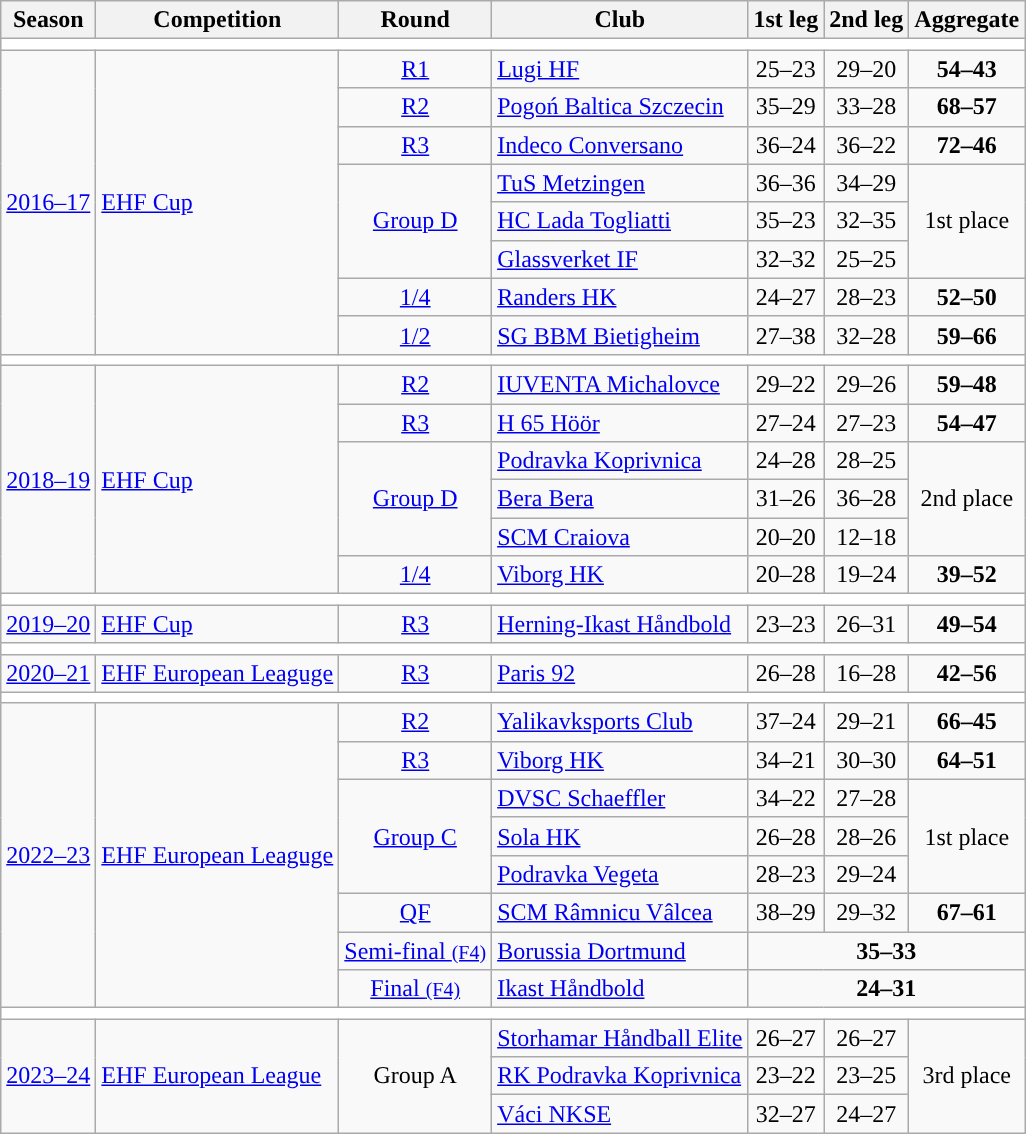<table class="wikitable">
<tr>
<th>Season</th>
<th>Competition</th>
<th>Round</th>
<th>Club</th>
<th>1st leg</th>
<th>2nd leg</th>
<th>Aggregate</th>
</tr>
<tr>
<td colspan="7" bgcolor=white></td>
</tr>
<tr>
<td rowspan="8"><a href='#'>2016–17</a></td>
<td rowspan="8"><a href='#'>EHF Cup</a></td>
<td style="text-align:center;"><a href='#'>R1</a></td>
<td> <a href='#'>Lugi HF</a></td>
<td style="text-align:center;">25–23</td>
<td style="text-align:center;">29–20</td>
<td style="text-align:center;"><strong>54–43</strong></td>
</tr>
<tr>
<td style="text-align:center;"><a href='#'>R2</a></td>
<td> <a href='#'>Pogoń Baltica Szczecin</a></td>
<td style="text-align:center;">35–29</td>
<td style="text-align:center;">33–28</td>
<td style="text-align:center;"><strong>68–57</strong></td>
</tr>
<tr>
<td style="text-align:center;"><a href='#'>R3</a></td>
<td> <a href='#'>Indeco Conversano</a></td>
<td style="text-align:center;">36–24</td>
<td style="text-align:center;">36–22</td>
<td style="text-align:center;"><strong>72–46</strong></td>
</tr>
<tr>
<td rowspan="3" style="text-align:center;"><a href='#'>Group D</a></td>
<td> <a href='#'>TuS Metzingen</a></td>
<td style="text-align:center;">36–36</td>
<td style="text-align:center;">34–29</td>
<td rowspan="3" style="text-align:center;">1st place</td>
</tr>
<tr>
<td> <a href='#'>HC Lada Togliatti</a></td>
<td style="text-align:center;">35–23</td>
<td style="text-align:center;">32–35</td>
</tr>
<tr>
<td> <a href='#'>Glassverket IF</a></td>
<td style="text-align:center;">32–32</td>
<td style="text-align:center;">25–25</td>
</tr>
<tr>
<td style="text-align:center;"><a href='#'>1/4</a></td>
<td> <a href='#'>Randers HK</a></td>
<td style="text-align:center;">24–27</td>
<td style="text-align:center;">28–23</td>
<td style="text-align:center;"><strong>52–50</strong></td>
</tr>
<tr>
<td style="text-align:center;"><a href='#'>1/2</a></td>
<td> <a href='#'>SG BBM Bietigheim</a></td>
<td style="text-align:center;">27–38</td>
<td style="text-align:center;">32–28</td>
<td style="text-align:center;"><strong>59–66</strong></td>
</tr>
<tr>
<td colspan="7" bgcolor=white></td>
</tr>
<tr>
<td rowspan="6"><a href='#'>2018–19</a></td>
<td rowspan="6"><a href='#'>EHF Cup</a></td>
<td style="text-align:center;"><a href='#'>R2</a></td>
<td> <a href='#'>IUVENTA Michalovce</a></td>
<td style="text-align:center;">29–22</td>
<td style="text-align:center;">29–26</td>
<td style="text-align:center;"><strong>59–48</strong></td>
</tr>
<tr>
<td style="text-align:center;"><a href='#'>R3</a></td>
<td> <a href='#'>H 65 Höör</a></td>
<td style="text-align:center;">27–24</td>
<td style="text-align:center;">27–23</td>
<td style="text-align:center;"><strong>54–47</strong></td>
</tr>
<tr>
<td rowspan="3" style="text-align:center;"><a href='#'>Group D</a></td>
<td> <a href='#'>Podravka Koprivnica</a></td>
<td style="text-align:center;">24–28</td>
<td style="text-align:center;">28–25</td>
<td rowspan="3" style="text-align:center;">2nd place</td>
</tr>
<tr>
<td> <a href='#'>Bera Bera</a></td>
<td style="text-align:center;">31–26</td>
<td style="text-align:center;">36–28</td>
</tr>
<tr>
<td> <a href='#'>SCM Craiova</a></td>
<td style="text-align:center;">20–20</td>
<td style="text-align:center;">12–18</td>
</tr>
<tr>
<td style="text-align:center;"><a href='#'>1/4</a></td>
<td> <a href='#'>Viborg HK</a></td>
<td style="text-align:center;">20–28</td>
<td style="text-align:center;">19–24</td>
<td style="text-align:center;"><strong>39–52</strong></td>
</tr>
<tr>
<td colspan="7" bgcolor=white></td>
</tr>
<tr>
<td rowspan="1"><a href='#'>2019–20</a></td>
<td rowspan="1"><a href='#'>EHF Cup</a></td>
<td style="text-align:center;"><a href='#'>R3</a></td>
<td> <a href='#'>Herning-Ikast Håndbold</a></td>
<td style="text-align:center;">23–23</td>
<td style="text-align:center;">26–31</td>
<td style="text-align:center;"><strong>49–54</strong></td>
</tr>
<tr>
<td colspan="7" bgcolor=white></td>
</tr>
<tr>
<td rowspan="1"><a href='#'>2020–21</a></td>
<td rowspan="1"><a href='#'>EHF European Leaguge</a></td>
<td style="text-align:center;"><a href='#'>R3</a></td>
<td> <a href='#'>Paris 92</a></td>
<td style="text-align:center;">26–28</td>
<td style="text-align:center;">16–28</td>
<td style="text-align:center;"><strong>42–56</strong></td>
</tr>
<tr>
<td colspan="7" bgcolor=white></td>
</tr>
<tr>
<td rowspan="8"><a href='#'>2022–23</a></td>
<td rowspan="8"><a href='#'>EHF European Leaguge</a></td>
<td style="text-align:center;"><a href='#'>R2</a></td>
<td> <a href='#'>Yalikavksports Club</a></td>
<td style="text-align:center;">37–24</td>
<td style="text-align:center;">29–21</td>
<td style="text-align:center;"><strong>66–45</strong></td>
</tr>
<tr>
<td style="text-align:center;"><a href='#'>R3</a></td>
<td> <a href='#'>Viborg HK</a></td>
<td style="text-align:center;">34–21</td>
<td style="text-align:center;">30–30</td>
<td style="text-align:center;"><strong>64–51</strong></td>
</tr>
<tr>
<td rowspan="3" style="text-align:center;"><a href='#'>Group C</a></td>
<td> <a href='#'>DVSC Schaeffler</a></td>
<td style="text-align:center;">34–22</td>
<td style="text-align:center;">27–28</td>
<td rowspan="3" style="text-align:center;">1st place</td>
</tr>
<tr>
<td> <a href='#'>Sola HK</a></td>
<td style="text-align:center;">26–28</td>
<td style="text-align:center;">28–26</td>
</tr>
<tr>
<td> <a href='#'>Podravka Vegeta</a></td>
<td style="text-align:center;">28–23</td>
<td style="text-align:center;">29–24</td>
</tr>
<tr>
<td style="text-align:center;"><a href='#'>QF</a></td>
<td> <a href='#'>SCM Râmnicu Vâlcea</a></td>
<td style="text-align:center;">38–29</td>
<td style="text-align:center;">29–32</td>
<td style="text-align:center;"><strong>67–61</strong></td>
</tr>
<tr>
<td style="text-align:center;"><a href='#'>Semi-final <small>(F4)</small></a></td>
<td> <a href='#'>Borussia Dortmund</a></td>
<td align=center colspan=3><strong>35–33</strong></td>
</tr>
<tr>
<td style="text-align:center;"><a href='#'>Final <small>(F4)</small></a></td>
<td> <a href='#'>Ikast Håndbold</a></td>
<td align=center colspan=3><strong>24–31</strong></td>
</tr>
<tr>
<td colspan=7 style="text-align: center;" bgcolor=white></td>
</tr>
<tr>
<td rowspan=3><a href='#'>2023–24</a></td>
<td rowspan=3><a href='#'>EHF European League</a></td>
<td rowspan=3 style="text-align:center;">Group A</td>
<td> <a href='#'>Storhamar Håndball Elite</a></td>
<td style="text-align:center;">26–27</td>
<td style="text-align:center;">26–27</td>
<td align=center rowspan=3>3rd place</td>
</tr>
<tr>
<td> <a href='#'>RK Podravka Koprivnica</a></td>
<td style="text-align:center;">23–22</td>
<td style="text-align:center;">23–25</td>
</tr>
<tr>
<td> <a href='#'>Váci NKSE</a></td>
<td style="text-align:center;">32–27</td>
<td style="text-align:center;">24–27</td>
</tr>
</table>
